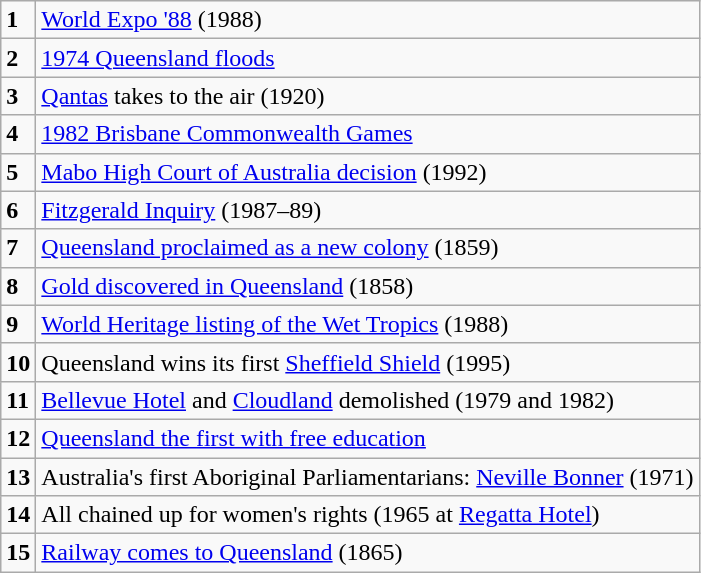<table class="wikitable">
<tr>
<td><strong>1</strong></td>
<td><a href='#'>World Expo '88</a> (1988)</td>
</tr>
<tr>
<td><strong>2</strong></td>
<td><a href='#'>1974 Queensland floods</a></td>
</tr>
<tr>
<td><strong>3</strong></td>
<td><a href='#'>Qantas</a> takes to the air (1920)</td>
</tr>
<tr>
<td><strong>4</strong></td>
<td><a href='#'>1982 Brisbane Commonwealth Games</a></td>
</tr>
<tr>
<td><strong>5</strong></td>
<td><a href='#'>Mabo High Court of Australia decision</a> (1992)</td>
</tr>
<tr>
<td><strong>6</strong></td>
<td><a href='#'>Fitzgerald Inquiry</a> (1987–89)</td>
</tr>
<tr>
<td><strong>7</strong></td>
<td><a href='#'>Queensland proclaimed as a new colony</a> (1859)</td>
</tr>
<tr>
<td><strong>8</strong></td>
<td><a href='#'>Gold discovered in Queensland</a> (1858)</td>
</tr>
<tr>
<td><strong>9</strong></td>
<td><a href='#'>World Heritage listing of the Wet Tropics</a> (1988)</td>
</tr>
<tr>
<td><strong>10</strong></td>
<td>Queensland wins its first <a href='#'>Sheffield Shield</a> (1995)</td>
</tr>
<tr>
<td><strong>11</strong></td>
<td><a href='#'>Bellevue Hotel</a> and <a href='#'>Cloudland</a> demolished (1979 and 1982)</td>
</tr>
<tr>
<td><strong>12</strong></td>
<td><a href='#'>Queensland the first with free education</a></td>
</tr>
<tr>
<td><strong>13</strong></td>
<td>Australia's first Aboriginal Parliamentarians: <a href='#'>Neville Bonner</a> (1971)</td>
</tr>
<tr>
<td><strong>14</strong></td>
<td>All chained up for women's rights (1965 at <a href='#'>Regatta Hotel</a>)</td>
</tr>
<tr>
<td><strong>15</strong></td>
<td><a href='#'>Railway comes to Queensland</a> (1865)</td>
</tr>
</table>
